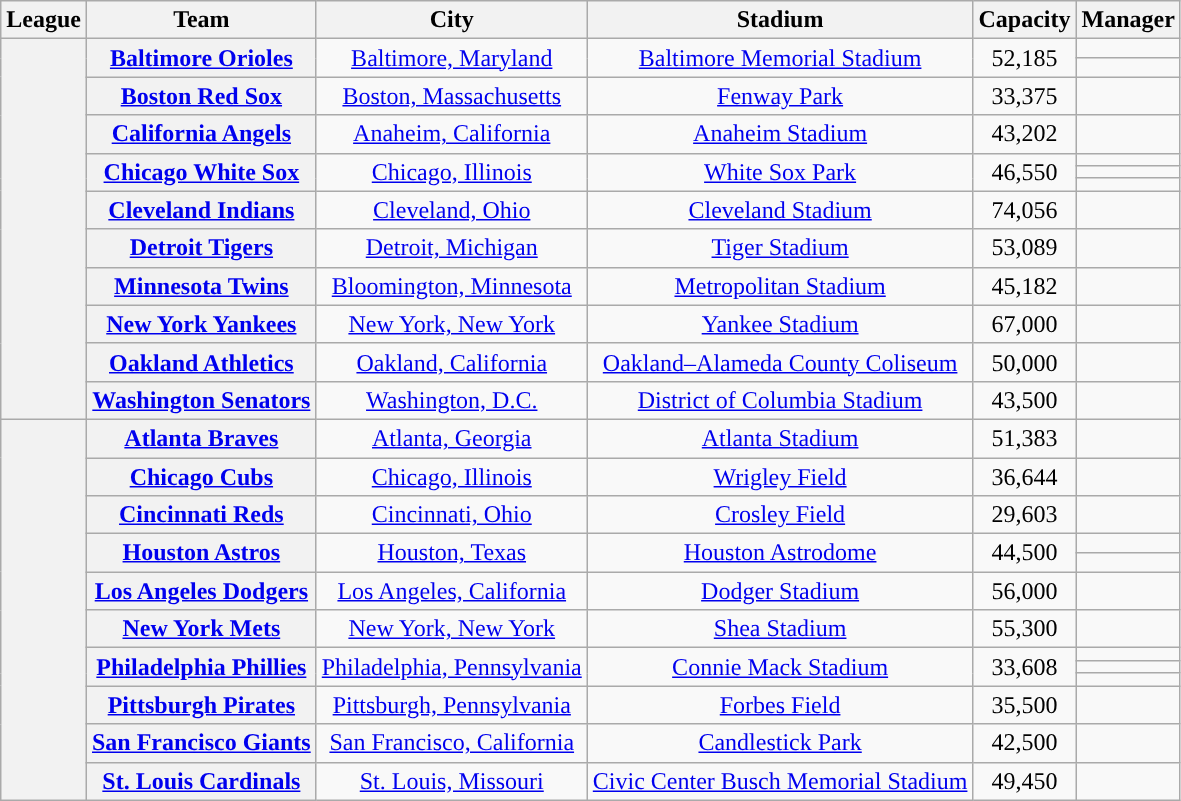<table class="wikitable sortable plainrowheaders" style="text-align:center;">
<tr>
<th scope="col">League</th>
<th scope="col">Team</th>
<th scope="col">City</th>
<th scope="col">Stadium</th>
<th scope="col">Capacity</th>
<th scope="col">Manager</th>
</tr>
<tr>
<th rowspan="13"></th>
<th rowspan="2" scope="row"><a href='#'>Baltimore Orioles</a></th>
<td rowspan="2"><a href='#'>Baltimore, Maryland</a></td>
<td rowspan="2"><a href='#'>Baltimore Memorial Stadium</a></td>
<td rowspan="2">52,185</td>
<td></td>
</tr>
<tr>
<td></td>
</tr>
<tr>
<th scope="row"><a href='#'>Boston Red Sox</a></th>
<td><a href='#'>Boston, Massachusetts</a></td>
<td><a href='#'>Fenway Park</a></td>
<td>33,375</td>
<td></td>
</tr>
<tr>
<th scope="row"><a href='#'>California Angels</a></th>
<td><a href='#'>Anaheim, California</a></td>
<td><a href='#'>Anaheim Stadium</a></td>
<td>43,202</td>
<td></td>
</tr>
<tr>
<th rowspan="3" scope="row"><a href='#'>Chicago White Sox</a></th>
<td rowspan="3"><a href='#'>Chicago, Illinois</a></td>
<td rowspan="3"><a href='#'>White Sox Park</a></td>
<td rowspan="3">46,550</td>
<td></td>
</tr>
<tr>
<td></td>
</tr>
<tr>
<td></td>
</tr>
<tr>
<th scope="row"><a href='#'>Cleveland Indians</a></th>
<td><a href='#'>Cleveland, Ohio</a></td>
<td><a href='#'>Cleveland Stadium</a></td>
<td>74,056</td>
<td></td>
</tr>
<tr>
<th scope="row"><a href='#'>Detroit Tigers</a></th>
<td><a href='#'>Detroit, Michigan</a></td>
<td><a href='#'>Tiger Stadium</a></td>
<td>53,089</td>
<td></td>
</tr>
<tr>
<th scope="row"><a href='#'>Minnesota Twins</a></th>
<td><a href='#'>Bloomington, Minnesota</a></td>
<td><a href='#'>Metropolitan Stadium</a></td>
<td>45,182</td>
<td></td>
</tr>
<tr>
<th scope="row"><a href='#'>New York Yankees</a></th>
<td><a href='#'>New York, New York</a></td>
<td><a href='#'>Yankee Stadium</a></td>
<td>67,000</td>
<td></td>
</tr>
<tr>
<th scope="row"><a href='#'>Oakland Athletics</a></th>
<td><a href='#'>Oakland, California</a></td>
<td><a href='#'>Oakland–Alameda County Coliseum</a></td>
<td>50,000</td>
<td></td>
</tr>
<tr>
<th scope="row"><a href='#'>Washington Senators</a></th>
<td><a href='#'>Washington, D.C.</a></td>
<td><a href='#'>District of Columbia Stadium</a></td>
<td>43,500</td>
<td></td>
</tr>
<tr>
<th rowspan="13"></th>
<th scope="row"><a href='#'>Atlanta Braves</a></th>
<td><a href='#'>Atlanta, Georgia</a></td>
<td><a href='#'>Atlanta Stadium</a></td>
<td>51,383</td>
<td></td>
</tr>
<tr>
<th scope="row"><a href='#'>Chicago Cubs</a></th>
<td><a href='#'>Chicago, Illinois</a></td>
<td><a href='#'>Wrigley Field</a></td>
<td>36,644</td>
<td></td>
</tr>
<tr>
<th scope="row"><a href='#'>Cincinnati Reds</a></th>
<td><a href='#'>Cincinnati, Ohio</a></td>
<td><a href='#'>Crosley Field</a></td>
<td>29,603</td>
<td></td>
</tr>
<tr>
<th rowspan="2" scope="row"><a href='#'>Houston Astros</a></th>
<td rowspan="2"><a href='#'>Houston, Texas</a></td>
<td rowspan="2"><a href='#'>Houston Astrodome</a></td>
<td rowspan="2">44,500</td>
<td></td>
</tr>
<tr>
<td></td>
</tr>
<tr>
<th scope="row"><a href='#'>Los Angeles Dodgers</a></th>
<td><a href='#'>Los Angeles, California</a></td>
<td><a href='#'>Dodger Stadium</a></td>
<td>56,000</td>
<td></td>
</tr>
<tr>
<th scope="row"><a href='#'>New York Mets</a></th>
<td><a href='#'>New York, New York</a></td>
<td><a href='#'>Shea Stadium</a></td>
<td>55,300</td>
<td></td>
</tr>
<tr>
<th rowspan="3" scope="row"><a href='#'>Philadelphia Phillies</a></th>
<td rowspan="3"><a href='#'>Philadelphia, Pennsylvania</a></td>
<td rowspan="3"><a href='#'>Connie Mack Stadium</a></td>
<td rowspan="3">33,608</td>
<td></td>
</tr>
<tr>
<td></td>
</tr>
<tr>
<td></td>
</tr>
<tr>
<th scope="row"><a href='#'>Pittsburgh Pirates</a></th>
<td><a href='#'>Pittsburgh, Pennsylvania</a></td>
<td><a href='#'>Forbes Field</a></td>
<td>35,500</td>
<td></td>
</tr>
<tr>
<th scope="row"><a href='#'>San Francisco Giants</a></th>
<td><a href='#'>San Francisco, California</a></td>
<td><a href='#'>Candlestick Park</a></td>
<td>42,500</td>
<td></td>
</tr>
<tr>
<th scope="row"><a href='#'>St. Louis Cardinals</a></th>
<td><a href='#'>St. Louis, Missouri</a></td>
<td><a href='#'>Civic Center Busch Memorial Stadium</a></td>
<td>49,450</td>
<td></td>
</tr>
</table>
